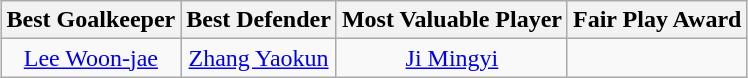<table class="wikitable" style="margin: 0 auto;">
<tr>
<th>Best Goalkeeper</th>
<th>Best Defender</th>
<th>Most Valuable Player</th>
<th>Fair Play Award</th>
</tr>
<tr>
<td align=center> <a href='#'>Lee Woon-jae</a></td>
<td align=center> <a href='#'>Zhang Yaokun</a></td>
<td align=center> <a href='#'>Ji Mingyi</a></td>
<td align=center></td>
</tr>
</table>
